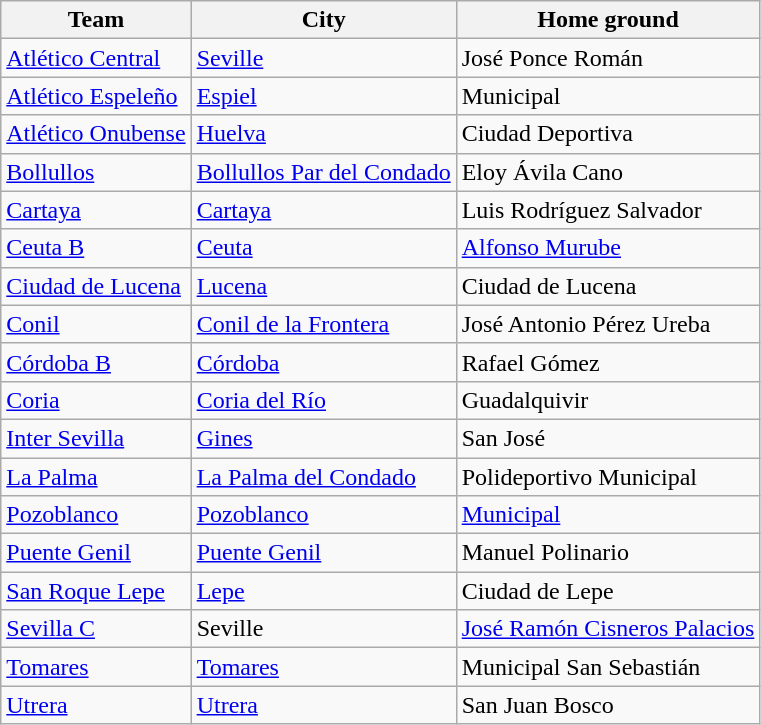<table class="wikitable sortable">
<tr>
<th>Team</th>
<th>City</th>
<th>Home ground</th>
</tr>
<tr>
<td><a href='#'>Atlético Central</a></td>
<td><a href='#'>Seville</a></td>
<td>José Ponce Román</td>
</tr>
<tr>
<td><a href='#'>Atlético Espeleño</a></td>
<td><a href='#'>Espiel</a></td>
<td>Municipal</td>
</tr>
<tr>
<td><a href='#'>Atlético Onubense</a></td>
<td><a href='#'>Huelva</a></td>
<td>Ciudad Deportiva</td>
</tr>
<tr>
<td><a href='#'>Bollullos</a></td>
<td><a href='#'>Bollullos Par del Condado</a></td>
<td>Eloy Ávila Cano</td>
</tr>
<tr>
<td><a href='#'>Cartaya</a></td>
<td><a href='#'>Cartaya</a></td>
<td>Luis Rodríguez Salvador</td>
</tr>
<tr>
<td><a href='#'>Ceuta B</a></td>
<td><a href='#'>Ceuta</a></td>
<td><a href='#'>Alfonso Murube</a></td>
</tr>
<tr>
<td><a href='#'>Ciudad de Lucena</a></td>
<td><a href='#'>Lucena</a></td>
<td>Ciudad de Lucena</td>
</tr>
<tr>
<td><a href='#'>Conil</a></td>
<td><a href='#'>Conil de la Frontera</a></td>
<td>José Antonio Pérez Ureba</td>
</tr>
<tr>
<td><a href='#'>Córdoba B</a></td>
<td><a href='#'>Córdoba</a></td>
<td>Rafael Gómez</td>
</tr>
<tr>
<td><a href='#'>Coria</a></td>
<td><a href='#'>Coria del Río</a></td>
<td>Guadalquivir</td>
</tr>
<tr>
<td><a href='#'>Inter Sevilla</a></td>
<td><a href='#'>Gines</a></td>
<td>San José</td>
</tr>
<tr>
<td><a href='#'>La Palma</a></td>
<td><a href='#'>La Palma del Condado</a></td>
<td>Polideportivo Municipal</td>
</tr>
<tr>
<td><a href='#'>Pozoblanco</a></td>
<td><a href='#'>Pozoblanco</a></td>
<td><a href='#'>Municipal</a></td>
</tr>
<tr>
<td><a href='#'>Puente Genil</a></td>
<td><a href='#'>Puente Genil</a></td>
<td>Manuel Polinario</td>
</tr>
<tr>
<td><a href='#'>San Roque Lepe</a></td>
<td><a href='#'>Lepe</a></td>
<td>Ciudad de Lepe</td>
</tr>
<tr>
<td><a href='#'>Sevilla C</a></td>
<td>Seville</td>
<td><a href='#'>José Ramón Cisneros Palacios</a></td>
</tr>
<tr>
<td><a href='#'>Tomares</a></td>
<td><a href='#'>Tomares</a></td>
<td>Municipal San Sebastián</td>
</tr>
<tr>
<td><a href='#'>Utrera</a></td>
<td><a href='#'>Utrera</a></td>
<td>San Juan Bosco</td>
</tr>
</table>
